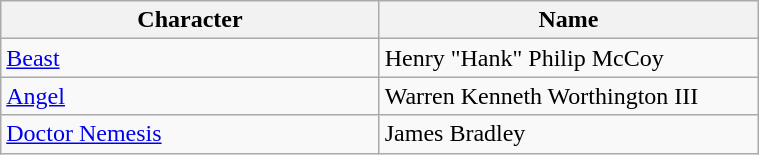<table class="wikitable sortable" style="width:40%;">
<tr>
<th style="width:20%;">Character</th>
<th style="width:20%;">Name</th>
</tr>
<tr>
<td><a href='#'>Beast</a></td>
<td>Henry "Hank" Philip McCoy</td>
</tr>
<tr>
<td><a href='#'>Angel</a></td>
<td>Warren Kenneth Worthington III</td>
</tr>
<tr>
<td><a href='#'>Doctor Nemesis</a></td>
<td>James Bradley</td>
</tr>
</table>
